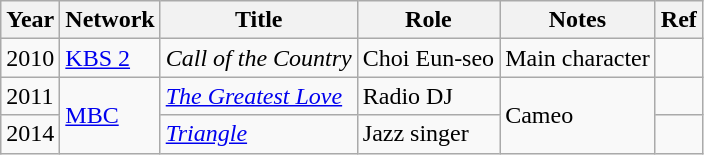<table class="wikitable">
<tr>
<th scope="col">Year</th>
<th scope="col">Network</th>
<th scope="col">Title</th>
<th scope="col">Role</th>
<th scope="col">Notes</th>
<th scope="col">Ref</th>
</tr>
<tr>
<td>2010</td>
<td><a href='#'>KBS 2</a></td>
<td><em>Call of the Country</em></td>
<td>Choi Eun-seo</td>
<td>Main character</td>
<td></td>
</tr>
<tr>
<td>2011</td>
<td rowspan="2"><a href='#'>MBC</a></td>
<td><em><a href='#'>The Greatest Love</a></em></td>
<td>Radio DJ</td>
<td rowspan="2">Cameo</td>
<td></td>
</tr>
<tr>
<td>2014</td>
<td><em><a href='#'>Triangle</a></em></td>
<td>Jazz singer</td>
<td></td>
</tr>
</table>
